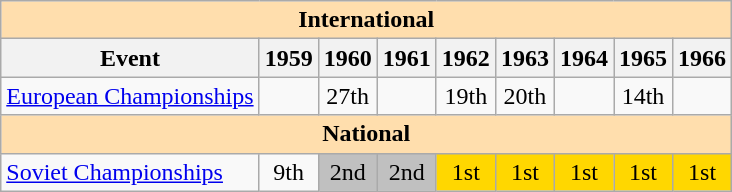<table class="wikitable" style="text-align:center">
<tr>
<th style="background-color: #ffdead; " colspan=9 align=center><strong>International</strong></th>
</tr>
<tr>
<th>Event</th>
<th>1959</th>
<th>1960</th>
<th>1961</th>
<th>1962</th>
<th>1963</th>
<th>1964</th>
<th>1965</th>
<th>1966</th>
</tr>
<tr>
<td align=left><a href='#'>European Championships</a></td>
<td></td>
<td>27th</td>
<td></td>
<td>19th</td>
<td>20th</td>
<td></td>
<td>14th</td>
<td></td>
</tr>
<tr>
<th style="background-color: #ffdead; " colspan=9 align=center><strong>National</strong></th>
</tr>
<tr>
<td align=left><a href='#'>Soviet Championships</a></td>
<td>9th</td>
<td bgcolor=silver>2nd</td>
<td bgcolor=silver>2nd</td>
<td bgcolor=gold>1st</td>
<td bgcolor=gold>1st</td>
<td bgcolor=gold>1st</td>
<td bgcolor=gold>1st</td>
<td bgcolor=gold>1st</td>
</tr>
</table>
